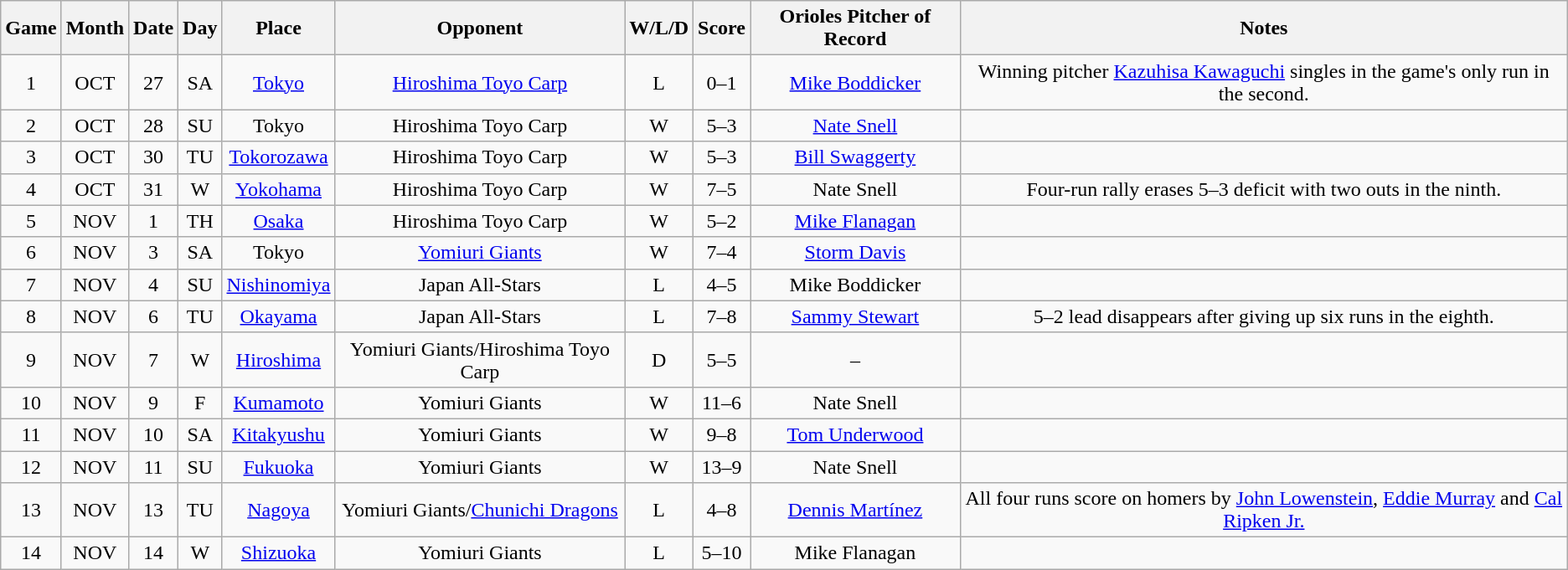<table class="wikitable" style="text-align: center;">
<tr>
<th>Game</th>
<th>Month</th>
<th>Date</th>
<th>Day</th>
<th>Place</th>
<th>Opponent</th>
<th>W/L/D</th>
<th>Score</th>
<th>Orioles Pitcher of Record</th>
<th>Notes</th>
</tr>
<tr>
<td>1</td>
<td>OCT</td>
<td>27</td>
<td>SA</td>
<td><a href='#'>Tokyo</a></td>
<td><a href='#'>Hiroshima Toyo Carp</a></td>
<td>L</td>
<td>0–1</td>
<td><a href='#'>Mike Boddicker</a></td>
<td>Winning pitcher <a href='#'>Kazuhisa Kawaguchi</a> singles in the game's only run in the second.</td>
</tr>
<tr>
<td>2</td>
<td>OCT</td>
<td>28</td>
<td>SU</td>
<td>Tokyo</td>
<td>Hiroshima Toyo Carp</td>
<td>W</td>
<td>5–3</td>
<td><a href='#'>Nate Snell</a></td>
<td></td>
</tr>
<tr>
<td>3</td>
<td>OCT</td>
<td>30</td>
<td>TU</td>
<td><a href='#'>Tokorozawa</a></td>
<td>Hiroshima Toyo Carp</td>
<td>W</td>
<td>5–3</td>
<td><a href='#'>Bill Swaggerty</a></td>
<td></td>
</tr>
<tr>
<td>4</td>
<td>OCT</td>
<td>31</td>
<td>W</td>
<td><a href='#'>Yokohama</a></td>
<td>Hiroshima Toyo Carp</td>
<td>W</td>
<td>7–5</td>
<td>Nate Snell</td>
<td>Four-run rally erases 5–3 deficit with two outs in the ninth.</td>
</tr>
<tr>
<td>5</td>
<td>NOV</td>
<td>1</td>
<td>TH</td>
<td><a href='#'>Osaka</a></td>
<td>Hiroshima Toyo Carp</td>
<td>W</td>
<td>5–2</td>
<td><a href='#'>Mike Flanagan</a></td>
<td></td>
</tr>
<tr>
<td>6</td>
<td>NOV</td>
<td>3</td>
<td>SA</td>
<td>Tokyo</td>
<td><a href='#'>Yomiuri Giants</a></td>
<td>W</td>
<td>7–4</td>
<td><a href='#'>Storm Davis</a></td>
<td></td>
</tr>
<tr>
<td>7</td>
<td>NOV</td>
<td>4</td>
<td>SU</td>
<td><a href='#'>Nishinomiya</a></td>
<td>Japan All-Stars</td>
<td>L</td>
<td>4–5</td>
<td>Mike Boddicker</td>
<td></td>
</tr>
<tr>
<td>8</td>
<td>NOV</td>
<td>6</td>
<td>TU</td>
<td><a href='#'>Okayama</a></td>
<td>Japan All-Stars</td>
<td>L</td>
<td>7–8</td>
<td><a href='#'>Sammy Stewart</a></td>
<td>5–2 lead disappears after giving up six runs in the eighth.</td>
</tr>
<tr>
<td>9</td>
<td>NOV</td>
<td>7</td>
<td>W</td>
<td><a href='#'>Hiroshima</a></td>
<td>Yomiuri Giants/Hiroshima Toyo Carp</td>
<td>D</td>
<td>5–5</td>
<td>–</td>
<td></td>
</tr>
<tr>
<td>10</td>
<td>NOV</td>
<td>9</td>
<td>F</td>
<td><a href='#'>Kumamoto</a></td>
<td>Yomiuri Giants</td>
<td>W</td>
<td>11–6</td>
<td>Nate Snell</td>
<td></td>
</tr>
<tr>
<td>11</td>
<td>NOV</td>
<td>10</td>
<td>SA</td>
<td><a href='#'>Kitakyushu</a></td>
<td>Yomiuri Giants</td>
<td>W</td>
<td>9–8</td>
<td><a href='#'>Tom Underwood</a></td>
<td></td>
</tr>
<tr>
<td>12</td>
<td>NOV</td>
<td>11</td>
<td>SU</td>
<td><a href='#'>Fukuoka</a></td>
<td>Yomiuri Giants</td>
<td>W</td>
<td>13–9</td>
<td>Nate Snell</td>
<td></td>
</tr>
<tr>
<td>13</td>
<td>NOV</td>
<td>13</td>
<td>TU</td>
<td><a href='#'>Nagoya</a></td>
<td>Yomiuri Giants/<a href='#'>Chunichi Dragons</a></td>
<td>L</td>
<td>4–8</td>
<td><a href='#'>Dennis Martínez</a></td>
<td>All four runs score on homers by <a href='#'>John Lowenstein</a>, <a href='#'>Eddie Murray</a> and <a href='#'>Cal Ripken Jr.</a></td>
</tr>
<tr>
<td>14</td>
<td>NOV</td>
<td>14</td>
<td>W</td>
<td><a href='#'>Shizuoka</a></td>
<td>Yomiuri Giants</td>
<td>L</td>
<td>5–10</td>
<td>Mike Flanagan</td>
<td></td>
</tr>
</table>
